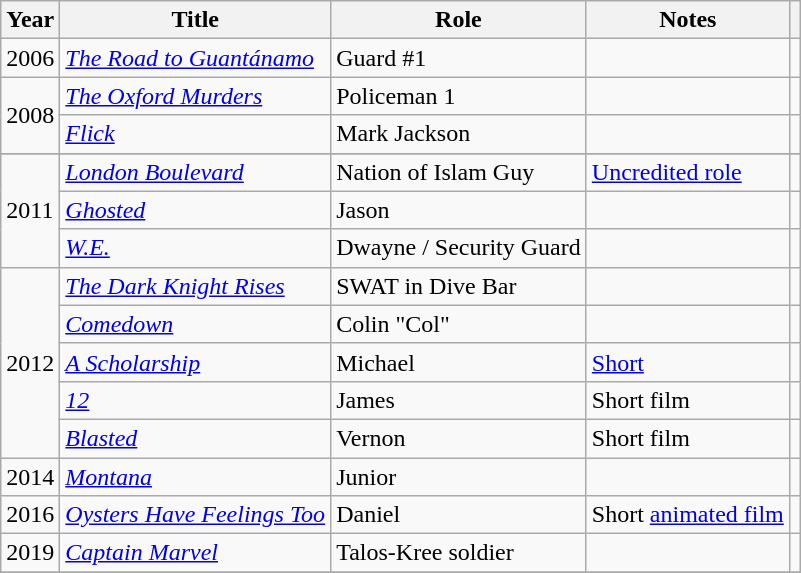<table class="wikitable sortable">
<tr>
<th>Year</th>
<th>Title</th>
<th>Role</th>
<th class="unsortable">Notes</th>
<th class="unsortable"></th>
</tr>
<tr>
<td>2006</td>
<td><em><a href='#'>The Road to Guantánamo</a></em></td>
<td>Guard #1</td>
<td></td>
<td></td>
</tr>
<tr>
<td rowspan="2">2008</td>
<td><em><a href='#'>The Oxford Murders</a></em></td>
<td>Policeman 1</td>
<td></td>
<td></td>
</tr>
<tr>
<td><em><a href='#'>Flick</a></em></td>
<td>Mark Jackson</td>
<td></td>
<td></td>
</tr>
<tr>
</tr>
<tr>
<td rowspan="3">2011</td>
<td><em><a href='#'>London Boulevard</a></em></td>
<td>Nation of Islam Guy</td>
<td><a href='#'>Uncredited role</a></td>
<td></td>
</tr>
<tr>
<td><em><a href='#'>Ghosted</a></em></td>
<td>Jason</td>
<td></td>
<td></td>
</tr>
<tr>
<td><em><a href='#'>W.E.</a></em></td>
<td>Dwayne / Security Guard</td>
<td></td>
<td></td>
</tr>
<tr>
<td rowspan="5">2012</td>
<td><em><a href='#'>The Dark Knight Rises</a></em></td>
<td>SWAT in Dive Bar</td>
<td></td>
<td></td>
</tr>
<tr>
<td><em><a href='#'>Comedown</a></em></td>
<td>Colin "Col"</td>
<td></td>
<td></td>
</tr>
<tr>
<td><em><a href='#'>A Scholarship</a></em></td>
<td>Michael</td>
<td><a href='#'>Short</a></td>
<td></td>
</tr>
<tr>
<td><em><a href='#'>12</a></em></td>
<td>James</td>
<td>Short film</td>
<td></td>
</tr>
<tr>
<td><em><a href='#'>Blasted</a></em></td>
<td>Vernon</td>
<td>Short film</td>
<td></td>
</tr>
<tr>
<td>2014</td>
<td><em><a href='#'>Montana</a></em></td>
<td>Junior</td>
<td></td>
<td></td>
</tr>
<tr>
<td>2016</td>
<td><em><a href='#'>Oysters Have Feelings Too</a></em></td>
<td>Daniel</td>
<td>Short <a href='#'>animated film</a></td>
<td></td>
</tr>
<tr>
<td>2019</td>
<td><em><a href='#'>Captain Marvel</a></em></td>
<td>Talos-Kree soldier</td>
<td></td>
<td></td>
</tr>
<tr>
</tr>
</table>
